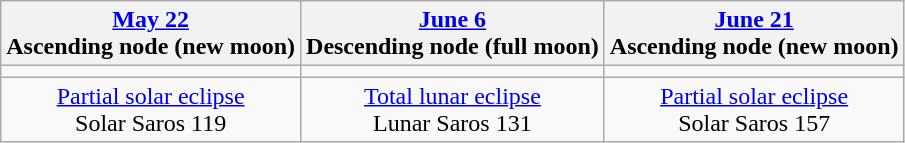<table class="wikitable">
<tr>
<th><a href='#'>May 22</a><br>Ascending node (new moon)<br></th>
<th><a href='#'>June 6</a><br>Descending node (full moon)<br></th>
<th><a href='#'>June 21</a><br>Ascending node (new moon)<br></th>
</tr>
<tr>
<td></td>
<td></td>
<td></td>
</tr>
<tr align=center>
<td><a href='#'>Partial solar eclipse</a><br>Solar Saros 119</td>
<td><a href='#'>Total lunar eclipse</a><br>Lunar Saros 131</td>
<td><a href='#'>Partial solar eclipse</a><br>Solar Saros 157</td>
</tr>
</table>
